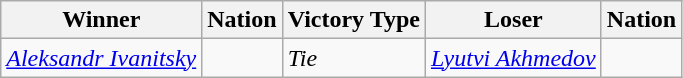<table class="wikitable sortable" style="text-align:left;">
<tr>
<th>Winner</th>
<th>Nation</th>
<th>Victory Type</th>
<th>Loser</th>
<th>Nation</th>
</tr>
<tr style="font-style: italic">
<td><a href='#'>Aleksandr Ivanitsky</a></td>
<td></td>
<td>Tie</td>
<td><a href='#'>Lyutvi Akhmedov</a></td>
<td></td>
</tr>
</table>
